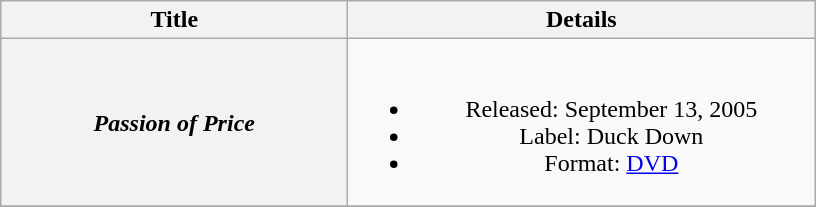<table class="wikitable plainrowheaders" style="text-align:center;">
<tr>
<th scope="col" style="width:14em;">Title</th>
<th scope="col" style="width:19em;">Details</th>
</tr>
<tr>
<th scope="row"><em>Passion of Price</em></th>
<td><br><ul><li>Released: September 13, 2005</li><li>Label: Duck Down</li><li>Format: <a href='#'>DVD</a></li></ul></td>
</tr>
<tr>
</tr>
</table>
